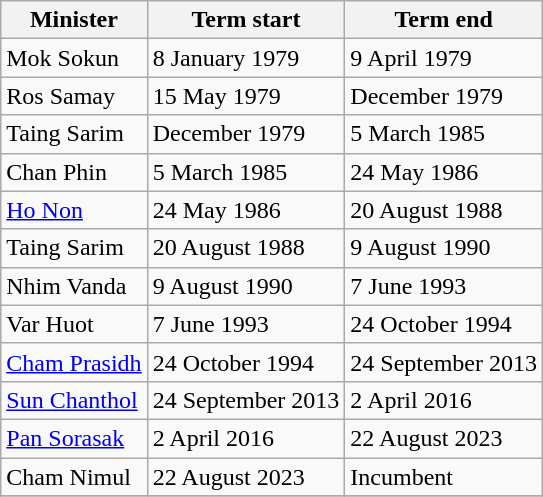<table class="wikitable">
<tr>
<th>Minister</th>
<th>Term start</th>
<th>Term end</th>
</tr>
<tr>
<td>Mok Sokun</td>
<td>8 January 1979</td>
<td>9 April 1979</td>
</tr>
<tr>
<td>Ros Samay</td>
<td>15 May 1979</td>
<td>December 1979</td>
</tr>
<tr>
<td>Taing Sarim</td>
<td>December 1979</td>
<td>5 March 1985</td>
</tr>
<tr>
<td>Chan Phin</td>
<td>5 March 1985</td>
<td>24 May 1986</td>
</tr>
<tr>
<td><a href='#'>Ho Non</a></td>
<td>24 May 1986</td>
<td>20 August 1988</td>
</tr>
<tr>
<td>Taing Sarim</td>
<td>20 August 1988</td>
<td>9 August 1990</td>
</tr>
<tr>
<td>Nhim Vanda</td>
<td>9 August 1990</td>
<td>7 June 1993</td>
</tr>
<tr>
<td>Var Huot</td>
<td>7 June 1993</td>
<td>24 October 1994</td>
</tr>
<tr>
<td><a href='#'>Cham Prasidh</a></td>
<td>24 October 1994</td>
<td>24 September 2013</td>
</tr>
<tr>
<td><a href='#'>Sun Chanthol</a></td>
<td>24 September 2013</td>
<td>2 April 2016</td>
</tr>
<tr>
<td><a href='#'>Pan Sorasak</a></td>
<td>2 April 2016</td>
<td>22 August 2023</td>
</tr>
<tr>
<td>Cham Nimul</td>
<td>22 August 2023</td>
<td>Incumbent</td>
</tr>
<tr>
</tr>
</table>
